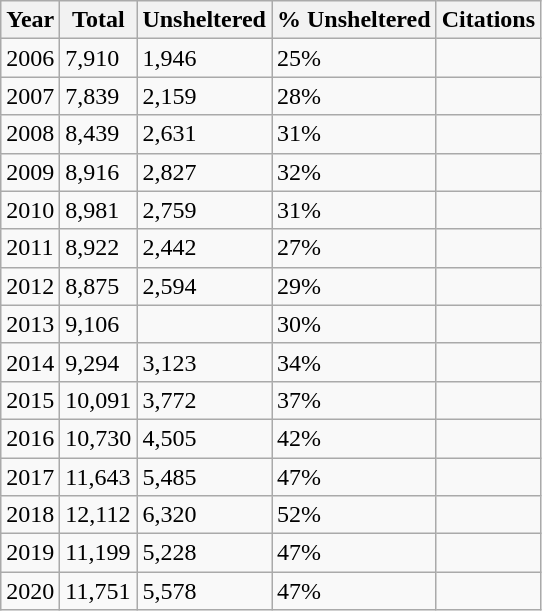<table class="wikitable sortable">
<tr>
<th>Year</th>
<th>Total</th>
<th>Unsheltered</th>
<th>% Unsheltered</th>
<th>Citations</th>
</tr>
<tr>
<td>2006</td>
<td>7,910</td>
<td>1,946</td>
<td>25%</td>
<td></td>
</tr>
<tr>
<td>2007</td>
<td>7,839</td>
<td>2,159</td>
<td>28%</td>
<td></td>
</tr>
<tr>
<td>2008</td>
<td>8,439</td>
<td>2,631</td>
<td>31%</td>
<td></td>
</tr>
<tr>
<td>2009</td>
<td>8,916</td>
<td>2,827</td>
<td>32%</td>
<td></td>
</tr>
<tr>
<td>2010</td>
<td>8,981</td>
<td>2,759</td>
<td>31%</td>
<td></td>
</tr>
<tr>
<td>2011</td>
<td>8,922</td>
<td>2,442</td>
<td>27%</td>
<td></td>
</tr>
<tr>
<td>2012</td>
<td>8,875</td>
<td>2,594</td>
<td>29%</td>
<td></td>
</tr>
<tr>
<td>2013</td>
<td>9,106</td>
<td></td>
<td>30%</td>
<td></td>
</tr>
<tr>
<td>2014</td>
<td>9,294</td>
<td>3,123</td>
<td>34%</td>
<td></td>
</tr>
<tr>
<td>2015</td>
<td>10,091</td>
<td>3,772</td>
<td>37%</td>
<td></td>
</tr>
<tr>
<td>2016</td>
<td>10,730</td>
<td>4,505</td>
<td>42%</td>
<td></td>
</tr>
<tr>
<td>2017</td>
<td>11,643</td>
<td>5,485</td>
<td>47%</td>
<td></td>
</tr>
<tr>
<td>2018</td>
<td>12,112</td>
<td>6,320</td>
<td>52%</td>
<td></td>
</tr>
<tr>
<td>2019</td>
<td>11,199</td>
<td>5,228</td>
<td>47%</td>
<td></td>
</tr>
<tr>
<td>2020</td>
<td>11,751</td>
<td>5,578</td>
<td>47%</td>
<td></td>
</tr>
</table>
